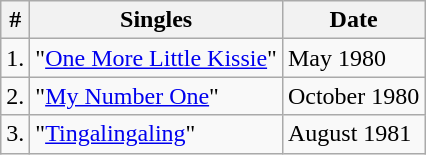<table class="wikitable">
<tr>
<th>#</th>
<th>Singles</th>
<th>Date</th>
</tr>
<tr>
<td>1.</td>
<td>"<a href='#'>One More Little Kissie</a>"</td>
<td>May 1980</td>
</tr>
<tr>
<td>2.</td>
<td>"<a href='#'>My Number One</a>"</td>
<td>October 1980</td>
</tr>
<tr>
<td>3.</td>
<td>"<a href='#'>Tingalingaling</a>"</td>
<td>August 1981</td>
</tr>
</table>
